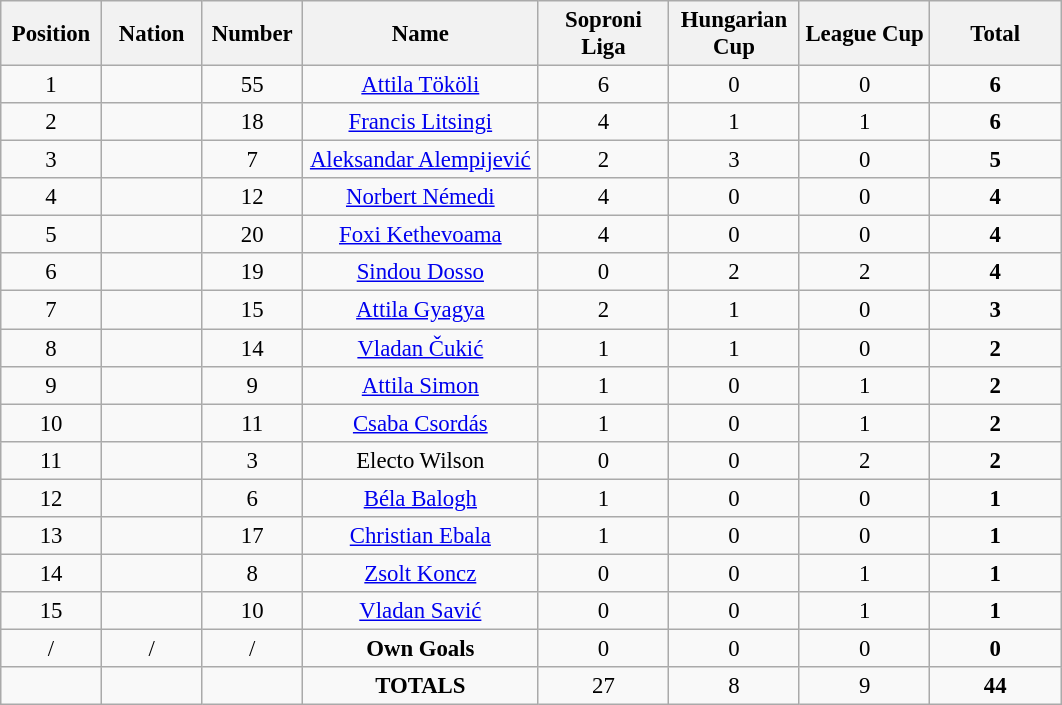<table class="wikitable" style="font-size: 95%; text-align: center;">
<tr>
<th width=60>Position</th>
<th width=60>Nation</th>
<th width=60>Number</th>
<th width=150>Name</th>
<th width=80>Soproni Liga</th>
<th width=80>Hungarian Cup</th>
<th width=80>League Cup</th>
<th width=80>Total</th>
</tr>
<tr>
<td>1</td>
<td></td>
<td>55</td>
<td><a href='#'>Attila Tököli</a></td>
<td>6</td>
<td>0</td>
<td>0</td>
<td><strong>6</strong></td>
</tr>
<tr>
<td>2</td>
<td></td>
<td>18</td>
<td><a href='#'>Francis Litsingi</a></td>
<td>4</td>
<td>1</td>
<td>1</td>
<td><strong>6</strong></td>
</tr>
<tr>
<td>3</td>
<td></td>
<td>7</td>
<td><a href='#'>Aleksandar Alempijević</a></td>
<td>2</td>
<td>3</td>
<td>0</td>
<td><strong>5</strong></td>
</tr>
<tr>
<td>4</td>
<td></td>
<td>12</td>
<td><a href='#'>Norbert Némedi</a></td>
<td>4</td>
<td>0</td>
<td>0</td>
<td><strong>4</strong></td>
</tr>
<tr>
<td>5</td>
<td></td>
<td>20</td>
<td><a href='#'>Foxi Kethevoama</a></td>
<td>4</td>
<td>0</td>
<td>0</td>
<td><strong>4</strong></td>
</tr>
<tr>
<td>6</td>
<td></td>
<td>19</td>
<td><a href='#'>Sindou Dosso</a></td>
<td>0</td>
<td>2</td>
<td>2</td>
<td><strong>4</strong></td>
</tr>
<tr>
<td>7</td>
<td></td>
<td>15</td>
<td><a href='#'>Attila Gyagya</a></td>
<td>2</td>
<td>1</td>
<td>0</td>
<td><strong>3</strong></td>
</tr>
<tr>
<td>8</td>
<td></td>
<td>14</td>
<td><a href='#'>Vladan Čukić</a></td>
<td>1</td>
<td>1</td>
<td>0</td>
<td><strong>2</strong></td>
</tr>
<tr>
<td>9</td>
<td></td>
<td>9</td>
<td><a href='#'>Attila Simon</a></td>
<td>1</td>
<td>0</td>
<td>1</td>
<td><strong>2</strong></td>
</tr>
<tr>
<td>10</td>
<td></td>
<td>11</td>
<td><a href='#'>Csaba Csordás</a></td>
<td>1</td>
<td>0</td>
<td>1</td>
<td><strong>2</strong></td>
</tr>
<tr>
<td>11</td>
<td></td>
<td>3</td>
<td>Electo Wilson</td>
<td>0</td>
<td>0</td>
<td>2</td>
<td><strong>2</strong></td>
</tr>
<tr>
<td>12</td>
<td></td>
<td>6</td>
<td><a href='#'>Béla Balogh</a></td>
<td>1</td>
<td>0</td>
<td>0</td>
<td><strong>1</strong></td>
</tr>
<tr>
<td>13</td>
<td></td>
<td>17</td>
<td><a href='#'>Christian Ebala</a></td>
<td>1</td>
<td>0</td>
<td>0</td>
<td><strong>1</strong></td>
</tr>
<tr>
<td>14</td>
<td></td>
<td>8</td>
<td><a href='#'>Zsolt Koncz</a></td>
<td>0</td>
<td>0</td>
<td>1</td>
<td><strong>1</strong></td>
</tr>
<tr>
<td>15</td>
<td></td>
<td>10</td>
<td><a href='#'>Vladan Savić</a></td>
<td>0</td>
<td>0</td>
<td>1</td>
<td><strong>1</strong></td>
</tr>
<tr>
<td>/</td>
<td>/</td>
<td>/</td>
<td><strong>Own Goals</strong></td>
<td>0</td>
<td>0</td>
<td>0</td>
<td><strong>0</strong></td>
</tr>
<tr>
<td></td>
<td></td>
<td></td>
<td><strong>TOTALS</strong></td>
<td>27</td>
<td>8</td>
<td>9</td>
<td><strong>44</strong></td>
</tr>
</table>
